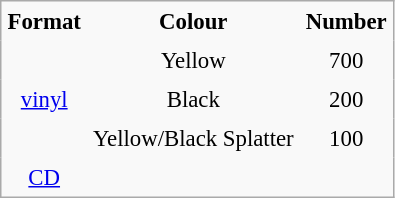<table class= border="2" cellpadding="4" cellspacing="0" style="text-align:center; margin: 1em 1em 1em 0; background: #f9f9f9; border:1px #aaa solid; border-collapse: collapse; font-size: 95%;">
<tr>
<th>Format</th>
<th>Colour</th>
<th>Number</th>
</tr>
<tr>
<td rowspan="3"><a href='#'>vinyl</a></td>
<td>Yellow</td>
<td>700</td>
</tr>
<tr>
<td>Black</td>
<td>200</td>
</tr>
<tr>
<td>Yellow/Black Splatter</td>
<td>100</td>
</tr>
<tr>
<td><a href='#'>CD</a></td>
<td></td>
<td></td>
</tr>
</table>
